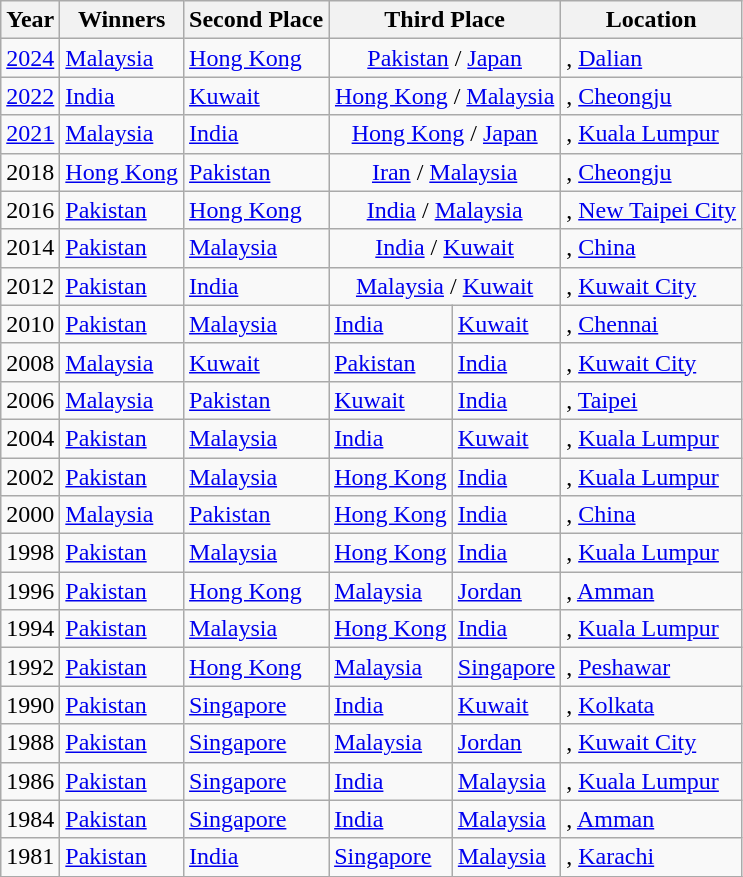<table class="wikitable">
<tr>
<th>Year</th>
<th>Winners</th>
<th>Second Place</th>
<th colspan=2>Third Place</th>
<th>Location</th>
</tr>
<tr>
<td><a href='#'>2024</a></td>
<td> <a href='#'>Malaysia</a></td>
<td> <a href='#'>Hong Kong</a></td>
<td colspan="2" align="center"> <a href='#'>Pakistan</a> /  <a href='#'>Japan</a></td>
<td>, <a href='#'>Dalian</a></td>
</tr>
<tr>
<td><a href='#'>2022</a></td>
<td> <a href='#'>India</a></td>
<td> <a href='#'>Kuwait</a></td>
<td colspan="2" align="center"> <a href='#'>Hong Kong</a> /  <a href='#'>Malaysia</a></td>
<td>, <a href='#'>Cheongju</a></td>
</tr>
<tr>
<td><a href='#'>2021</a></td>
<td> <a href='#'>Malaysia</a></td>
<td> <a href='#'>India</a></td>
<td colspan="2" align="center"> <a href='#'>Hong Kong</a> /  <a href='#'>Japan</a></td>
<td>, <a href='#'>Kuala Lumpur</a></td>
</tr>
<tr ---->
<td>2018</td>
<td> <a href='#'>Hong Kong</a></td>
<td> <a href='#'>Pakistan</a></td>
<td colspan="2" align="center"> <a href='#'>Iran</a> /  <a href='#'>Malaysia</a></td>
<td>, <a href='#'>Cheongju</a></td>
</tr>
<tr ---->
<td>2016</td>
<td> <a href='#'>Pakistan</a></td>
<td> <a href='#'>Hong Kong</a></td>
<td colspan="2" align="center"> <a href='#'>India</a> /  <a href='#'>Malaysia</a></td>
<td>, <a href='#'>New Taipei City</a></td>
</tr>
<tr ---->
<td>2014</td>
<td> <a href='#'>Pakistan</a></td>
<td> <a href='#'>Malaysia</a></td>
<td colspan="2" align="center"> <a href='#'>India</a> /  <a href='#'>Kuwait</a></td>
<td>, <a href='#'>China</a></td>
</tr>
<tr ---->
<td>2012</td>
<td> <a href='#'>Pakistan</a></td>
<td> <a href='#'>India</a></td>
<td colspan="2"  align="center"> <a href='#'>Malaysia</a> /  <a href='#'>Kuwait</a></td>
<td>, <a href='#'>Kuwait City</a></td>
</tr>
<tr ---->
<td>2010</td>
<td> <a href='#'>Pakistan</a></td>
<td> <a href='#'>Malaysia</a></td>
<td> <a href='#'>India</a></td>
<td> <a href='#'>Kuwait</a></td>
<td>, <a href='#'>Chennai</a></td>
</tr>
<tr ---->
<td>2008</td>
<td> <a href='#'>Malaysia</a></td>
<td> <a href='#'>Kuwait</a></td>
<td> <a href='#'>Pakistan</a></td>
<td> <a href='#'>India</a></td>
<td>, <a href='#'>Kuwait City</a></td>
</tr>
<tr ---->
<td>2006</td>
<td> <a href='#'>Malaysia</a></td>
<td> <a href='#'>Pakistan</a></td>
<td> <a href='#'>Kuwait</a></td>
<td> <a href='#'>India</a></td>
<td>, <a href='#'>Taipei</a></td>
</tr>
<tr ---->
<td>2004</td>
<td> <a href='#'>Pakistan</a></td>
<td> <a href='#'>Malaysia</a></td>
<td> <a href='#'>India</a></td>
<td> <a href='#'>Kuwait</a></td>
<td>, <a href='#'>Kuala Lumpur</a></td>
</tr>
<tr ---->
<td>2002</td>
<td> <a href='#'>Pakistan</a></td>
<td> <a href='#'>Malaysia</a></td>
<td> <a href='#'>Hong Kong</a></td>
<td> <a href='#'>India</a></td>
<td>, <a href='#'>Kuala Lumpur</a></td>
</tr>
<tr ---->
<td>2000</td>
<td> <a href='#'>Malaysia</a></td>
<td> <a href='#'>Pakistan</a></td>
<td> <a href='#'>Hong Kong</a></td>
<td> <a href='#'>India</a></td>
<td>, <a href='#'>China</a></td>
</tr>
<tr ---->
<td>1998</td>
<td> <a href='#'>Pakistan</a></td>
<td> <a href='#'>Malaysia</a></td>
<td> <a href='#'>Hong Kong</a></td>
<td> <a href='#'>India</a></td>
<td>, <a href='#'>Kuala Lumpur</a></td>
</tr>
<tr ---->
<td>1996</td>
<td> <a href='#'>Pakistan</a></td>
<td> <a href='#'>Hong Kong</a></td>
<td> <a href='#'>Malaysia</a></td>
<td> <a href='#'>Jordan</a></td>
<td>, <a href='#'>Amman</a></td>
</tr>
<tr ---->
<td>1994</td>
<td> <a href='#'>Pakistan</a></td>
<td> <a href='#'>Malaysia</a></td>
<td><a href='#'>Hong Kong</a></td>
<td> <a href='#'>India</a></td>
<td>, <a href='#'>Kuala Lumpur</a></td>
</tr>
<tr ---->
<td>1992</td>
<td> <a href='#'>Pakistan</a></td>
<td> <a href='#'>Hong Kong</a></td>
<td> <a href='#'>Malaysia</a></td>
<td> <a href='#'>Singapore</a></td>
<td>, <a href='#'>Peshawar</a></td>
</tr>
<tr ---->
<td>1990</td>
<td> <a href='#'>Pakistan</a></td>
<td> <a href='#'>Singapore</a></td>
<td> <a href='#'>India</a></td>
<td> <a href='#'>Kuwait</a></td>
<td>, <a href='#'>Kolkata</a></td>
</tr>
<tr ---->
<td>1988</td>
<td> <a href='#'>Pakistan</a></td>
<td> <a href='#'>Singapore</a></td>
<td> <a href='#'>Malaysia</a></td>
<td> <a href='#'>Jordan</a></td>
<td>, <a href='#'>Kuwait City</a></td>
</tr>
<tr ---->
<td>1986</td>
<td> <a href='#'>Pakistan</a></td>
<td> <a href='#'>Singapore</a></td>
<td> <a href='#'>India</a></td>
<td> <a href='#'>Malaysia</a></td>
<td>, <a href='#'>Kuala Lumpur</a></td>
</tr>
<tr ---->
<td>1984</td>
<td> <a href='#'>Pakistan</a></td>
<td> <a href='#'>Singapore</a></td>
<td> <a href='#'>India</a></td>
<td> <a href='#'>Malaysia</a></td>
<td>, <a href='#'>Amman</a></td>
</tr>
<tr ---->
<td>1981</td>
<td> <a href='#'>Pakistan</a></td>
<td> <a href='#'>India</a></td>
<td> <a href='#'>Singapore</a></td>
<td> <a href='#'>Malaysia</a></td>
<td>, <a href='#'>Karachi</a></td>
</tr>
<tr ---->
</tr>
</table>
